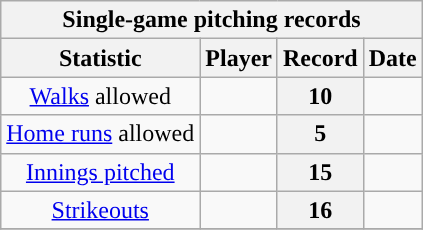<table class="wikitable" style="text-align:center">
<tr>
<th colspan=4>Single-game pitching records</th>
</tr>
<tr>
<th scope="col">Statistic</th>
<th scope="col">Player</th>
<th scope="col" class="unsortable">Record</th>
<th scope="col">Date</th>
</tr>
<tr>
<td><a href='#'>Walks</a> allowed</td>
<td></td>
<th scope="row">10</th>
<td></td>
</tr>
<tr>
<td><a href='#'>Home runs</a> allowed</td>
<td></td>
<th scope="row">5</th>
<td></td>
</tr>
<tr>
<td><a href='#'>Innings pitched</a></td>
<td></td>
<th scope="row">15</th>
<td></td>
</tr>
<tr>
<td><a href='#'>Strikeouts</a></td>
<td></td>
<th scope="row">16</th>
<td></td>
</tr>
<tr>
</tr>
</table>
